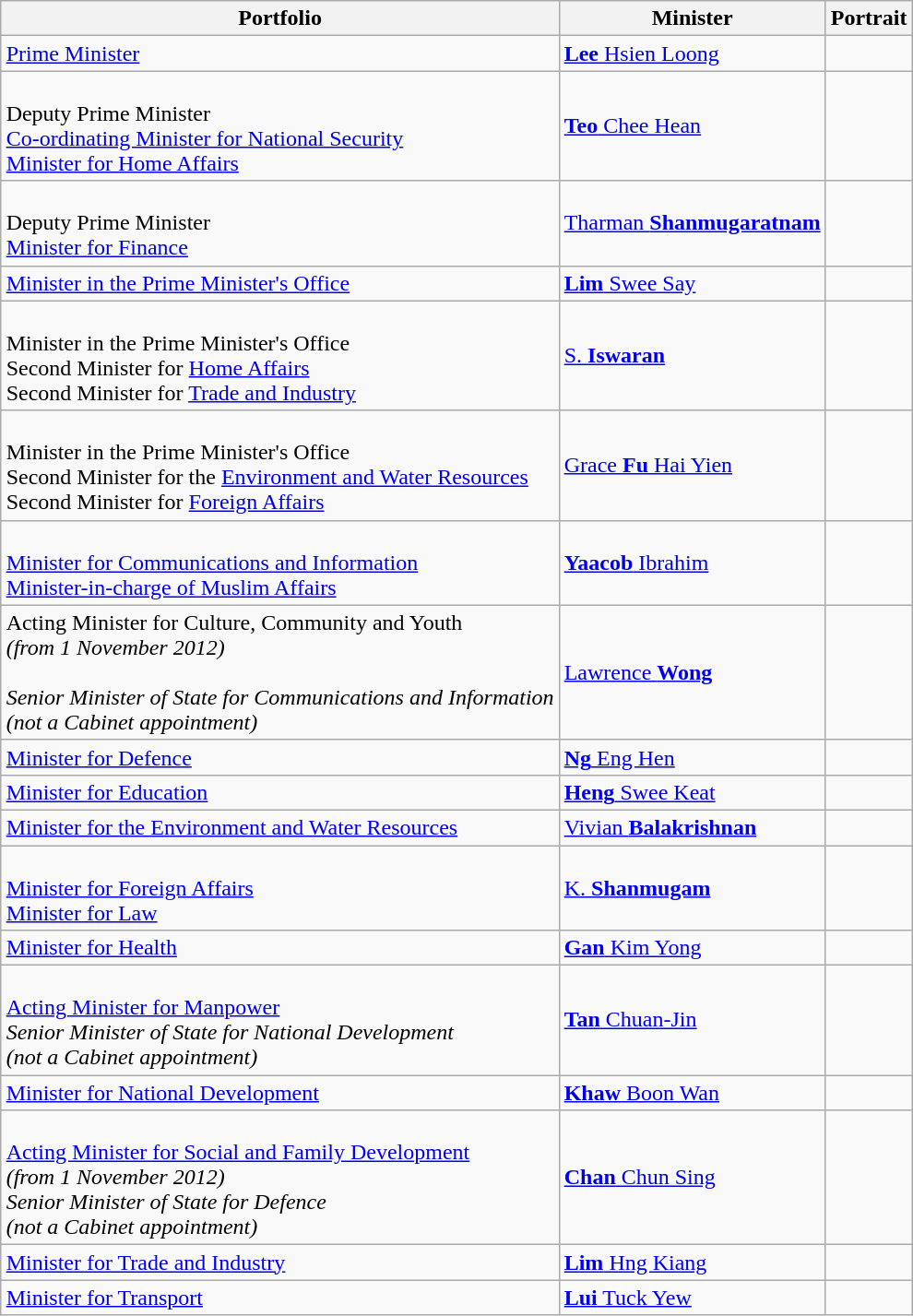<table class="wikitable" style="margin: 1em auto 1em auto">
<tr>
<th>Portfolio</th>
<th>Minister</th>
<th>Portrait</th>
</tr>
<tr>
<td><a href='#'>Prime Minister</a></td>
<td><a href='#'><strong>Lee</strong> Hsien Loong</a></td>
<td></td>
</tr>
<tr>
<td><br>Deputy Prime Minister<br>
<a href='#'>Co-ordinating Minister for National Security</a><br>
<a href='#'>Minister for Home Affairs</a></td>
<td><a href='#'><strong>Teo</strong> Chee Hean</a></td>
<td></td>
</tr>
<tr>
<td><br>Deputy Prime Minister<br>
<a href='#'>Minister for Finance</a><br></td>
<td><a href='#'>Tharman <strong>Shanmugaratnam</strong></a></td>
<td></td>
</tr>
<tr>
<td><a href='#'>Minister in the Prime Minister's Office</a></td>
<td><a href='#'><strong>Lim</strong> Swee Say</a></td>
<td></td>
</tr>
<tr>
<td><br>Minister in the Prime Minister's Office<br>
Second Minister for <a href='#'>Home Affairs</a><br>
Second Minister for <a href='#'>Trade and Industry</a></td>
<td><a href='#'>S. <strong>Iswaran</strong></a></td>
<td></td>
</tr>
<tr>
<td><br>Minister in the Prime Minister's Office<br>
Second Minister for the <a href='#'>Environment and Water Resources</a><br>
Second Minister for <a href='#'>Foreign Affairs</a></td>
<td><a href='#'>Grace <strong>Fu</strong> Hai Yien</a></td>
<td></td>
</tr>
<tr>
<td><br><a href='#'>Minister for Communications and Information</a><br>
<a href='#'>Minister-in-charge of Muslim Affairs</a></td>
<td><a href='#'><strong>Yaacob</strong> Ibrahim</a></td>
<td></td>
</tr>
<tr>
<td>Acting Minister for Culture, Community and Youth<br><em>(from 1 November 2012)</em><br><br><em>Senior Minister of State for Communications and Information<br>(not a Cabinet appointment)</em></td>
<td><a href='#'>Lawrence <strong>Wong</strong></a></td>
<td></td>
</tr>
<tr>
<td><a href='#'>Minister for Defence</a></td>
<td><a href='#'><strong>Ng</strong> Eng Hen</a></td>
<td></td>
</tr>
<tr>
<td><a href='#'>Minister for Education</a></td>
<td><a href='#'><strong>Heng</strong> Swee Keat</a></td>
<td></td>
</tr>
<tr>
<td><a href='#'>Minister for the Environment and Water Resources</a></td>
<td><a href='#'>Vivian <strong>Balakrishnan</strong></a></td>
<td></td>
</tr>
<tr>
<td><br><a href='#'>Minister for Foreign Affairs</a><br>
<a href='#'>Minister for Law</a></td>
<td><a href='#'>K. <strong>Shanmugam</strong></a></td>
<td></td>
</tr>
<tr>
<td><a href='#'>Minister for Health</a></td>
<td><a href='#'><strong>Gan</strong> Kim Yong</a></td>
<td></td>
</tr>
<tr>
<td><br><a href='#'>Acting Minister for Manpower</a><br>
<em>Senior Minister of State for National Development<br>(not a Cabinet appointment)</em></td>
<td><a href='#'><strong>Tan</strong> Chuan-Jin</a></td>
<td></td>
</tr>
<tr>
<td><a href='#'>Minister for National Development</a></td>
<td><a href='#'><strong>Khaw</strong> Boon Wan</a></td>
<td></td>
</tr>
<tr>
<td><br><a href='#'>Acting Minister for Social and Family Development</a><br><em>(from 1 November 2012)</em><br>
<em>Senior Minister of State for Defence<br>(not a Cabinet appointment)</em></td>
<td><a href='#'><strong>Chan</strong> Chun Sing</a></td>
<td></td>
</tr>
<tr>
<td><a href='#'>Minister for Trade and Industry</a></td>
<td><a href='#'><strong>Lim</strong> Hng Kiang</a></td>
<td></td>
</tr>
<tr>
<td><a href='#'>Minister for Transport</a><br></td>
<td><a href='#'><strong>Lui</strong> Tuck Yew</a></td>
<td></td>
</tr>
</table>
